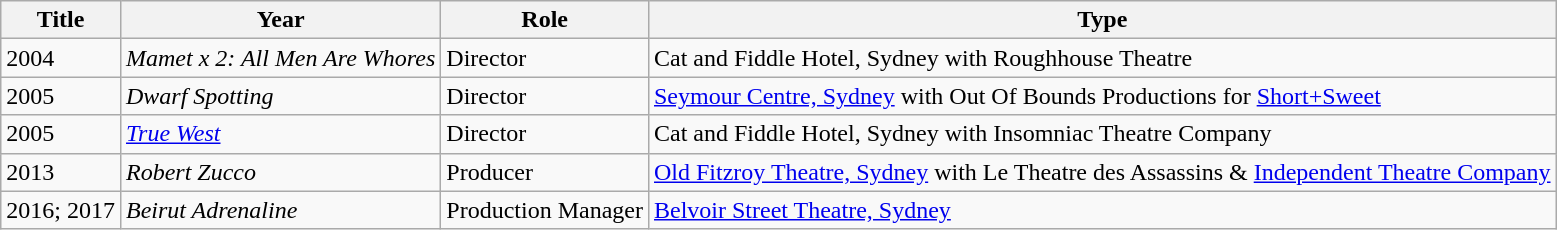<table class="wikitable">
<tr>
<th>Title</th>
<th>Year</th>
<th>Role</th>
<th>Type</th>
</tr>
<tr>
<td>2004</td>
<td><em>Mamet x 2: All Men Are Whores</em></td>
<td>Director</td>
<td>Cat and Fiddle Hotel, Sydney with Roughhouse Theatre</td>
</tr>
<tr>
<td>2005</td>
<td><em>Dwarf Spotting</em></td>
<td>Director</td>
<td><a href='#'>Seymour Centre, Sydney</a> with Out Of Bounds Productions for <a href='#'>Short+Sweet</a></td>
</tr>
<tr>
<td>2005</td>
<td><em><a href='#'>True West</a></em></td>
<td>Director</td>
<td>Cat and Fiddle Hotel, Sydney with Insomniac Theatre Company</td>
</tr>
<tr>
<td>2013</td>
<td><em>Robert Zucco</em></td>
<td>Producer</td>
<td><a href='#'>Old Fitzroy Theatre, Sydney</a> with Le Theatre des Assassins & <a href='#'>Independent Theatre Company</a></td>
</tr>
<tr>
<td>2016; 2017</td>
<td><em>Beirut Adrenaline</em></td>
<td>Production Manager</td>
<td><a href='#'>Belvoir Street Theatre, Sydney</a></td>
</tr>
</table>
